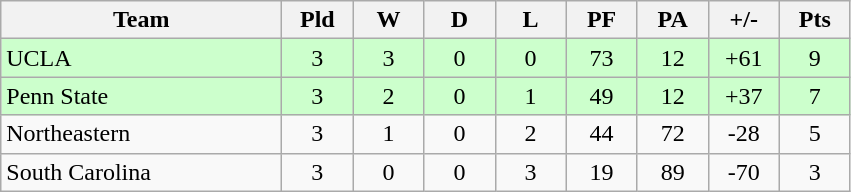<table class="wikitable" style="text-align: center;">
<tr>
<th width="180">Team</th>
<th width="40">Pld</th>
<th width="40">W</th>
<th width="40">D</th>
<th width="40">L</th>
<th width="40">PF</th>
<th width="40">PA</th>
<th width="40">+/-</th>
<th width="40">Pts</th>
</tr>
<tr bgcolor=ccffcc>
<td align=left>UCLA</td>
<td>3</td>
<td>3</td>
<td>0</td>
<td>0</td>
<td>73</td>
<td>12</td>
<td>+61</td>
<td>9</td>
</tr>
<tr bgcolor=ccffcc>
<td align=left>Penn State</td>
<td>3</td>
<td>2</td>
<td>0</td>
<td>1</td>
<td>49</td>
<td>12</td>
<td>+37</td>
<td>7</td>
</tr>
<tr>
<td align=left>Northeastern</td>
<td>3</td>
<td>1</td>
<td>0</td>
<td>2</td>
<td>44</td>
<td>72</td>
<td>-28</td>
<td>5</td>
</tr>
<tr>
<td align=left>South Carolina</td>
<td>3</td>
<td>0</td>
<td>0</td>
<td>3</td>
<td>19</td>
<td>89</td>
<td>-70</td>
<td>3</td>
</tr>
</table>
